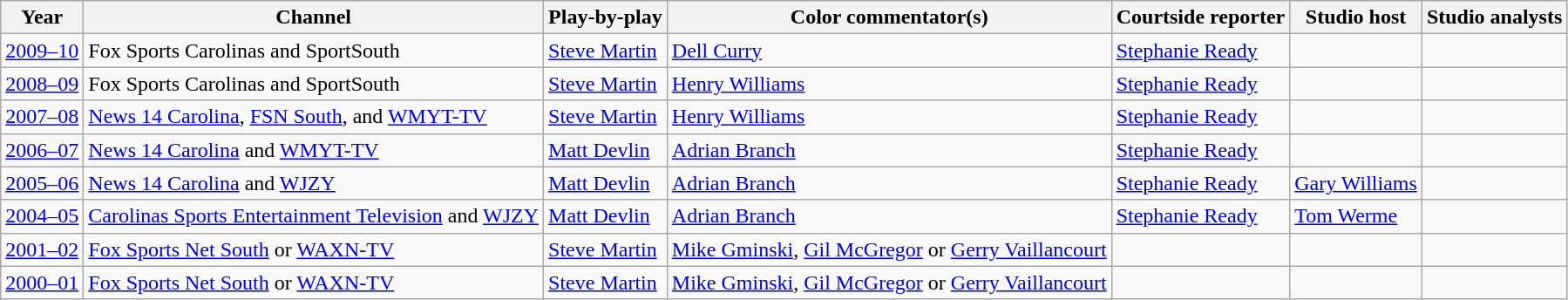<table class="wikitable">
<tr>
<th><strong>Year</strong></th>
<th><strong>Channel</strong></th>
<th><strong>Play-by-play</strong></th>
<th><strong>Color commentator(s)</strong></th>
<th><strong>Courtside reporter</strong></th>
<th><strong>Studio host</strong></th>
<th><strong>Studio analysts</strong></th>
</tr>
<tr>
<td><a href='#'>2009–10</a></td>
<td>Fox Sports Carolinas and SportSouth</td>
<td><a href='#'>Steve Martin</a></td>
<td><a href='#'>Dell Curry</a></td>
<td><a href='#'>Stephanie Ready</a></td>
<td></td>
<td></td>
</tr>
<tr>
<td><a href='#'>2008–09</a></td>
<td>Fox Sports Carolinas and SportSouth</td>
<td><a href='#'>Steve Martin</a></td>
<td><a href='#'>Henry Williams</a></td>
<td><a href='#'>Stephanie Ready</a></td>
<td></td>
<td></td>
</tr>
<tr>
<td><a href='#'>2007–08</a></td>
<td><a href='#'>News 14 Carolina</a>, <a href='#'>FSN South</a>, and <a href='#'>WMYT-TV</a></td>
<td><a href='#'>Steve Martin</a></td>
<td><a href='#'>Henry Williams</a></td>
<td><a href='#'>Stephanie Ready</a></td>
<td></td>
<td></td>
</tr>
<tr>
<td><a href='#'>2006–07</a></td>
<td><a href='#'>News 14 Carolina</a> and <a href='#'>WMYT-TV</a></td>
<td><a href='#'>Matt Devlin</a></td>
<td><a href='#'>Adrian Branch</a></td>
<td><a href='#'>Stephanie Ready</a></td>
<td></td>
<td></td>
</tr>
<tr>
<td><a href='#'>2005–06</a></td>
<td><a href='#'>News 14 Carolina</a> and <a href='#'>WJZY</a></td>
<td><a href='#'>Matt Devlin</a></td>
<td><a href='#'>Adrian Branch</a></td>
<td><a href='#'>Stephanie Ready</a></td>
<td><a href='#'>Gary Williams</a></td>
<td></td>
</tr>
<tr>
<td><a href='#'>2004–05</a></td>
<td><a href='#'>Carolinas Sports Entertainment Television</a> and <a href='#'>WJZY</a></td>
<td><a href='#'>Matt Devlin</a></td>
<td><a href='#'>Adrian Branch</a></td>
<td><a href='#'>Stephanie Ready</a></td>
<td><a href='#'>Tom Werme</a></td>
<td></td>
</tr>
<tr>
<td><a href='#'>2001–02</a></td>
<td><a href='#'>Fox Sports Net South</a> or <a href='#'>WAXN-TV</a></td>
<td><a href='#'>Steve Martin</a></td>
<td><a href='#'>Mike Gminski</a>, <a href='#'>Gil McGregor</a> or <a href='#'>Gerry Vaillancourt</a></td>
<td></td>
<td></td>
<td></td>
</tr>
<tr>
<td><a href='#'>2000–01</a></td>
<td><a href='#'>Fox Sports Net South</a> or <a href='#'>WAXN-TV</a></td>
<td><a href='#'>Steve Martin</a></td>
<td><a href='#'>Mike Gminski</a>, <a href='#'>Gil McGregor</a> or <a href='#'>Gerry Vaillancourt</a></td>
<td></td>
<td></td>
<td></td>
</tr>
</table>
